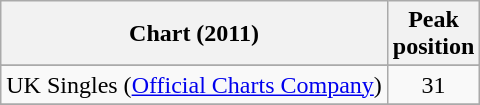<table class="wikitable sortable">
<tr>
<th scope="col">Chart (2011)</th>
<th scope="col">Peak<br>position</th>
</tr>
<tr>
</tr>
<tr>
</tr>
<tr>
</tr>
<tr>
<td>UK Singles (<a href='#'>Official Charts Company</a>)</td>
<td align="center">31</td>
</tr>
<tr>
</tr>
</table>
